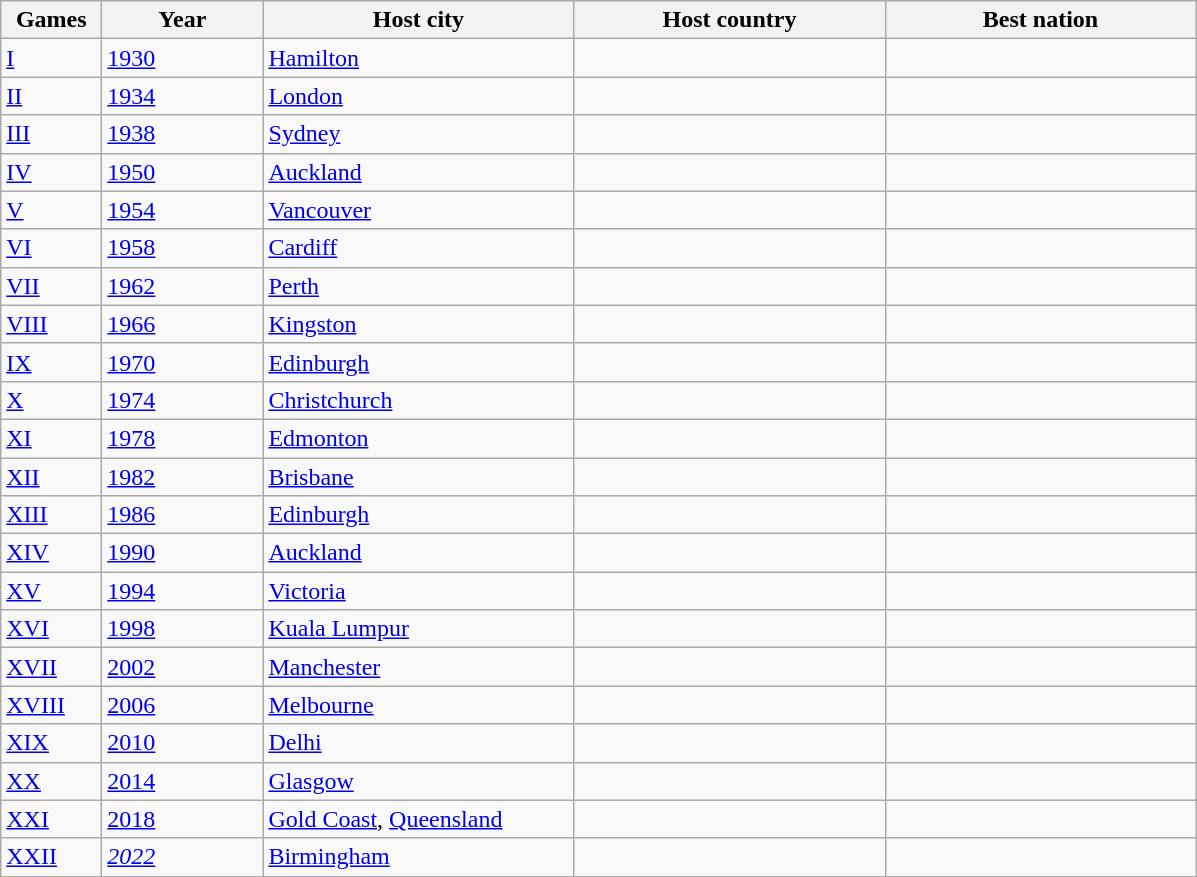<table class=wikitable>
<tr>
<th width=60>Games</th>
<th width=100>Year</th>
<th width=200>Host city</th>
<th width=200>Host country</th>
<th width=200>Best nation</th>
</tr>
<tr>
<td><a href='#'>I</a></td>
<td><a href='#'>1930</a></td>
<td><a href='#'>Hamilton</a></td>
<td></td>
<td></td>
</tr>
<tr>
<td><a href='#'>II</a></td>
<td><a href='#'>1934</a></td>
<td><a href='#'>London</a></td>
<td></td>
<td></td>
</tr>
<tr>
<td><a href='#'>III</a></td>
<td><a href='#'>1938</a></td>
<td><a href='#'>Sydney</a></td>
<td></td>
<td></td>
</tr>
<tr>
<td><a href='#'>IV</a></td>
<td><a href='#'>1950</a></td>
<td><a href='#'>Auckland</a></td>
<td></td>
<td></td>
</tr>
<tr>
<td><a href='#'>V</a></td>
<td><a href='#'>1954</a></td>
<td><a href='#'>Vancouver</a></td>
<td></td>
<td></td>
</tr>
<tr>
<td><a href='#'>VI</a></td>
<td><a href='#'>1958</a></td>
<td><a href='#'>Cardiff</a></td>
<td></td>
<td></td>
</tr>
<tr>
<td><a href='#'>VII</a></td>
<td><a href='#'>1962</a></td>
<td><a href='#'>Perth</a></td>
<td></td>
<td></td>
</tr>
<tr>
<td><a href='#'>VIII</a></td>
<td><a href='#'>1966</a></td>
<td><a href='#'>Kingston</a></td>
<td></td>
<td></td>
</tr>
<tr>
<td><a href='#'>IX</a></td>
<td><a href='#'>1970</a></td>
<td><a href='#'>Edinburgh</a></td>
<td></td>
<td></td>
</tr>
<tr>
<td><a href='#'>X</a></td>
<td><a href='#'>1974</a></td>
<td><a href='#'>Christchurch</a></td>
<td></td>
<td></td>
</tr>
<tr>
<td><a href='#'>XI</a></td>
<td><a href='#'>1978</a></td>
<td><a href='#'>Edmonton</a></td>
<td></td>
<td></td>
</tr>
<tr>
<td><a href='#'>XII</a></td>
<td><a href='#'>1982</a></td>
<td><a href='#'>Brisbane</a></td>
<td></td>
<td></td>
</tr>
<tr>
<td><a href='#'>XIII</a></td>
<td><a href='#'>1986</a></td>
<td><a href='#'>Edinburgh</a></td>
<td></td>
<td></td>
</tr>
<tr>
<td><a href='#'>XIV</a></td>
<td><a href='#'>1990</a></td>
<td><a href='#'>Auckland</a></td>
<td></td>
<td></td>
</tr>
<tr>
<td><a href='#'>XV</a></td>
<td><a href='#'>1994</a></td>
<td><a href='#'>Victoria</a></td>
<td></td>
<td></td>
</tr>
<tr>
<td><a href='#'>XVI</a></td>
<td><a href='#'>1998</a></td>
<td><a href='#'>Kuala Lumpur</a></td>
<td></td>
<td></td>
</tr>
<tr>
<td><a href='#'>XVII</a></td>
<td><a href='#'>2002</a></td>
<td><a href='#'>Manchester</a></td>
<td></td>
<td></td>
</tr>
<tr>
<td><a href='#'>XVIII</a></td>
<td><a href='#'>2006</a></td>
<td><a href='#'>Melbourne</a></td>
<td></td>
<td></td>
</tr>
<tr>
<td><a href='#'>XIX</a></td>
<td><a href='#'>2010</a></td>
<td><a href='#'>Delhi</a></td>
<td></td>
<td></td>
</tr>
<tr>
<td><a href='#'>XX</a></td>
<td><a href='#'>2014</a></td>
<td><a href='#'>Glasgow</a></td>
<td></td>
<td></td>
</tr>
<tr>
<td><a href='#'>XXI</a></td>
<td><a href='#'>2018</a></td>
<td><a href='#'>Gold Coast</a>, <a href='#'>Queensland</a></td>
<td></td>
<td></td>
</tr>
<tr>
<td><a href='#'>XXII</a></td>
<td><em><a href='#'>2022</a></em></td>
<td><a href='#'>Birmingham</a></td>
<td></td>
<td></td>
</tr>
</table>
